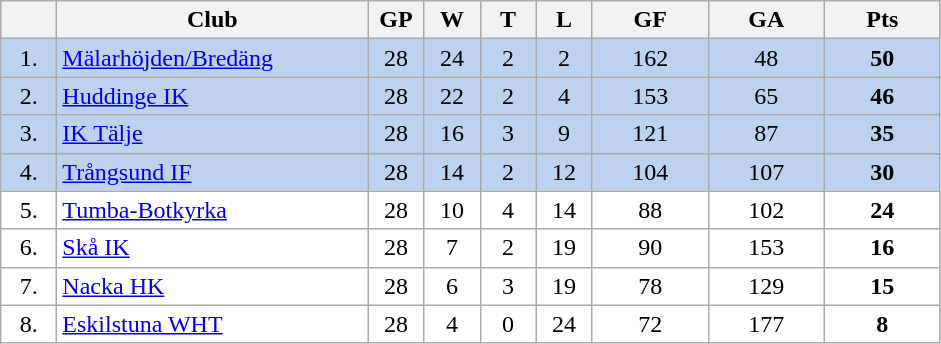<table class="wikitable">
<tr>
<th width="30"></th>
<th width="200">Club</th>
<th width="30">GP</th>
<th width="30">W</th>
<th width="30">T</th>
<th width="30">L</th>
<th width="70">GF</th>
<th width="70">GA</th>
<th width="70">Pts</th>
</tr>
<tr bgcolor="#BCD2EE" align="center">
<td>1.</td>
<td align="left"><a href='#'>Mälarhöjden/Bredäng</a></td>
<td>28</td>
<td>24</td>
<td>2</td>
<td>2</td>
<td>162</td>
<td>48</td>
<td><strong>50</strong></td>
</tr>
<tr bgcolor="#BCD2EE" align="center">
<td>2.</td>
<td align="left"><a href='#'>Huddinge IK</a></td>
<td>28</td>
<td>22</td>
<td>2</td>
<td>4</td>
<td>153</td>
<td>65</td>
<td><strong>46</strong></td>
</tr>
<tr bgcolor="#BCD2EE" align="center">
<td>3.</td>
<td align="left"><a href='#'>IK Tälje</a></td>
<td>28</td>
<td>16</td>
<td>3</td>
<td>9</td>
<td>121</td>
<td>87</td>
<td><strong>35</strong></td>
</tr>
<tr bgcolor="#BCD2EE" align="center">
<td>4.</td>
<td align="left"><a href='#'>Trångsund IF</a></td>
<td>28</td>
<td>14</td>
<td>2</td>
<td>12</td>
<td>104</td>
<td>107</td>
<td><strong>30</strong></td>
</tr>
<tr bgcolor="#FFFFFF" align="center">
<td>5.</td>
<td align="left"><a href='#'>Tumba-Botkyrka</a></td>
<td>28</td>
<td>10</td>
<td>4</td>
<td>14</td>
<td>88</td>
<td>102</td>
<td><strong>24</strong></td>
</tr>
<tr bgcolor="#FFFFFF" align="center">
<td>6.</td>
<td align="left"><a href='#'>Skå IK</a></td>
<td>28</td>
<td>7</td>
<td>2</td>
<td>19</td>
<td>90</td>
<td>153</td>
<td><strong>16</strong></td>
</tr>
<tr bgcolor="#FFFFFF" align="center">
<td>7.</td>
<td align="left"><a href='#'>Nacka HK</a></td>
<td>28</td>
<td>6</td>
<td>3</td>
<td>19</td>
<td>78</td>
<td>129</td>
<td><strong>15</strong></td>
</tr>
<tr bgcolor="#FFFFFF" align="center">
<td>8.</td>
<td align="left"><a href='#'>Eskilstuna WHT</a></td>
<td>28</td>
<td>4</td>
<td>0</td>
<td>24</td>
<td>72</td>
<td>177</td>
<td><strong>8</strong></td>
</tr>
</table>
